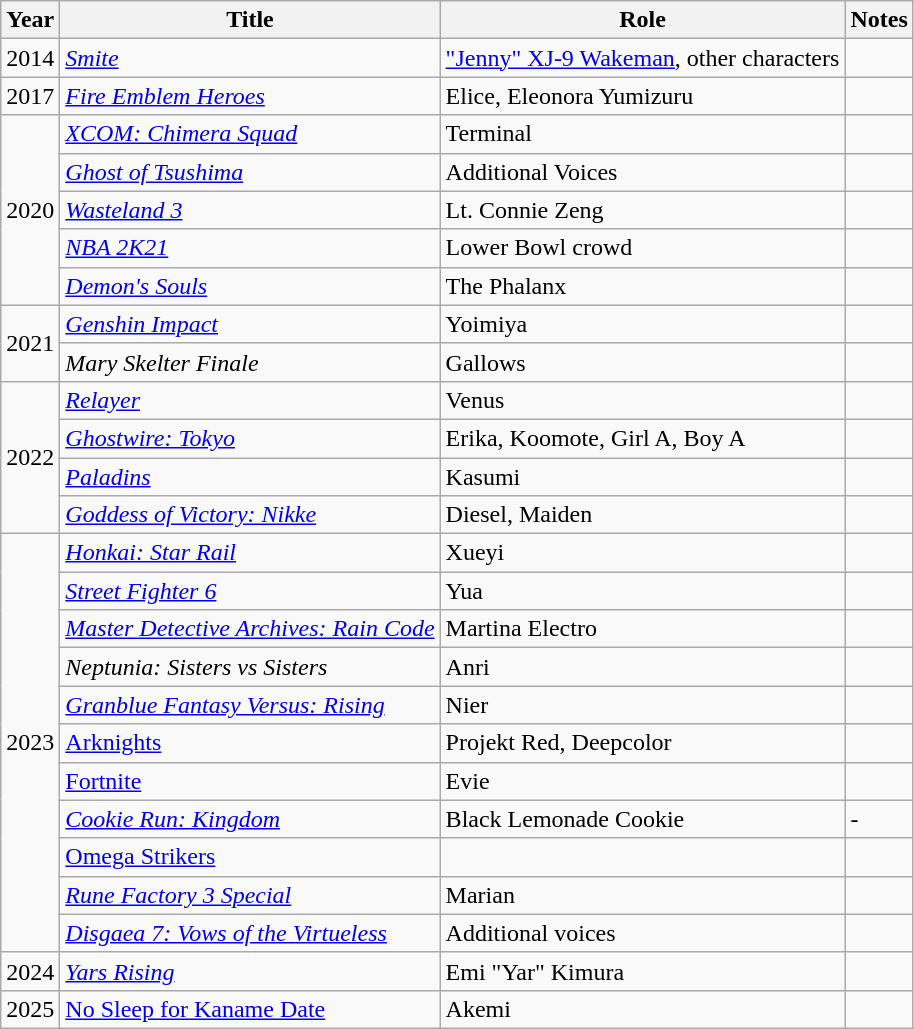<table class="wikitable">
<tr>
<th>Year</th>
<th>Title</th>
<th>Role</th>
<th>Notes</th>
</tr>
<tr>
<td>2014</td>
<td><em><a href='#'>Smite</a></em></td>
<td><a href='#'>"Jenny" XJ-9 Wakeman</a>, other characters</td>
<td></td>
</tr>
<tr>
<td>2017</td>
<td><em><a href='#'>Fire Emblem Heroes</a></em></td>
<td>Elice, Eleonora Yumizuru</td>
<td></td>
</tr>
<tr>
<td rowspan="5">2020</td>
<td><em><a href='#'>XCOM: Chimera Squad</a></em></td>
<td>Terminal</td>
<td></td>
</tr>
<tr>
<td><em><a href='#'>Ghost of Tsushima</a></em></td>
<td>Additional Voices</td>
<td></td>
</tr>
<tr>
<td><em><a href='#'>Wasteland 3</a></em></td>
<td>Lt. Connie Zeng</td>
<td></td>
</tr>
<tr>
<td><em><a href='#'>NBA 2K21</a></em></td>
<td>Lower Bowl crowd</td>
<td></td>
</tr>
<tr>
<td><em><a href='#'>Demon's Souls</a></em></td>
<td>The Phalanx</td>
<td></td>
</tr>
<tr>
<td rowspan="2">2021</td>
<td><em><a href='#'>Genshin Impact</a></em></td>
<td>Yoimiya</td>
<td></td>
</tr>
<tr>
<td><em>Mary Skelter Finale</em></td>
<td>Gallows</td>
<td></td>
</tr>
<tr>
<td rowspan="4">2022</td>
<td><em><a href='#'>Relayer</a></em></td>
<td>Venus</td>
<td></td>
</tr>
<tr>
<td><em><a href='#'>Ghostwire: Tokyo</a></em></td>
<td>Erika, Koomote, Girl A, Boy A</td>
<td></td>
</tr>
<tr>
<td><em><a href='#'>Paladins</a></em></td>
<td>Kasumi</td>
<td></td>
</tr>
<tr>
<td><em><a href='#'>Goddess of Victory: Nikke</a></em></td>
<td>Diesel, Maiden</td>
<td></td>
</tr>
<tr>
<td rowspan="11">2023</td>
<td><em><a href='#'>Honkai: Star Rail</a></em></td>
<td>Xueyi</td>
<td></td>
</tr>
<tr>
<td><em><a href='#'>Street Fighter 6</a></em></td>
<td>Yua</td>
<td></td>
</tr>
<tr>
<td><em><a href='#'>Master Detective Archives: Rain Code</a></em></td>
<td>Martina Electro</td>
<td></td>
</tr>
<tr>
<td><em>Neptunia: Sisters vs Sisters</em></td>
<td>Anri</td>
<td></td>
</tr>
<tr>
<td><em><a href='#'>Granblue Fantasy Versus: Rising</a></em></td>
<td>Nier</td>
<td></td>
</tr>
<tr>
<td><a href='#'>Arknights</a></td>
<td>Projekt Red, Deepcolor</td>
<td></td>
</tr>
<tr>
<td><a href='#'>Fortnite</a></td>
<td>Evie</td>
<td></td>
</tr>
<tr>
<td><em><a href='#'>Cookie Run: Kingdom</a></em></td>
<td>Black Lemonade Cookie</td>
<td>-</td>
</tr>
<tr>
<td><a href='#'>Omega Strikers</a></td>
<td></td>
<td></td>
</tr>
<tr>
<td><em><a href='#'>Rune Factory 3 Special</a></em></td>
<td>Marian</td>
<td></td>
</tr>
<tr>
<td><em><a href='#'>Disgaea 7: Vows of the Virtueless</a></em></td>
<td>Additional voices</td>
<td></td>
</tr>
<tr>
<td rowspan="1">2024</td>
<td><em><a href='#'>Yars Rising</a></em></td>
<td>Emi "Yar" Kimura</td>
<td></td>
</tr>
<tr>
<td>2025</td>
<td><a href='#'>No Sleep for Kaname Date</a></td>
<td>Akemi</td>
<td></td>
</tr>
</table>
